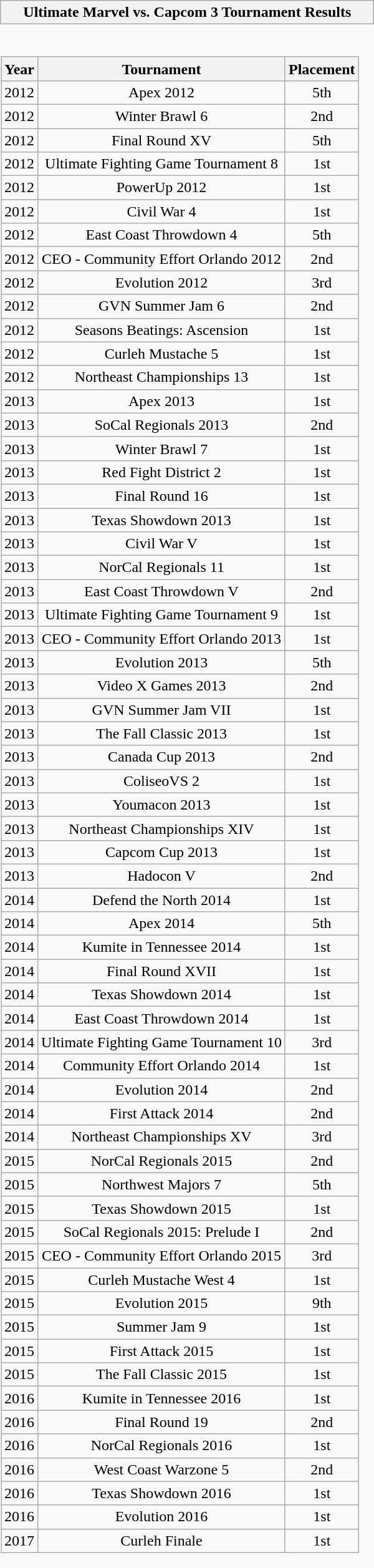<table class="wikitable collapsible autocollapse" style="border:none">
<tr>
<th scope="col">Ultimate Marvel vs. Capcom 3 Tournament Results</th>
</tr>
<tr>
<td style="padding:0;border:none"><br><table class="wikitable" style="text-align:center">
<tr>
<th>Year</th>
<th>Tournament</th>
<th>Placement</th>
</tr>
<tr>
<td>2012</td>
<td>Apex 2012</td>
<td>5th</td>
</tr>
<tr>
<td>2012</td>
<td>Winter Brawl 6</td>
<td>2nd</td>
</tr>
<tr>
<td>2012</td>
<td>Final Round XV</td>
<td>5th</td>
</tr>
<tr>
<td>2012</td>
<td>Ultimate Fighting Game Tournament 8</td>
<td>1st</td>
</tr>
<tr>
<td>2012</td>
<td>PowerUp 2012</td>
<td>1st</td>
</tr>
<tr>
<td>2012</td>
<td>Civil War 4</td>
<td>1st</td>
</tr>
<tr>
<td>2012</td>
<td>East Coast Throwdown 4</td>
<td>5th</td>
</tr>
<tr>
<td>2012</td>
<td>CEO - Community Effort Orlando 2012</td>
<td>2nd</td>
</tr>
<tr>
<td>2012</td>
<td>Evolution 2012</td>
<td>3rd</td>
</tr>
<tr>
<td>2012</td>
<td>GVN Summer Jam 6</td>
<td>2nd</td>
</tr>
<tr>
<td>2012</td>
<td>Seasons Beatings: Ascension</td>
<td>1st</td>
</tr>
<tr>
<td>2012</td>
<td>Curleh Mustache 5</td>
<td>1st</td>
</tr>
<tr>
<td>2012</td>
<td>Northeast Championships 13</td>
<td>1st</td>
</tr>
<tr>
<td>2013</td>
<td>Apex 2013</td>
<td>1st</td>
</tr>
<tr>
<td>2013</td>
<td>SoCal Regionals 2013</td>
<td>2nd</td>
</tr>
<tr>
<td>2013</td>
<td>Winter Brawl 7</td>
<td>1st</td>
</tr>
<tr>
<td>2013</td>
<td>Red Fight District 2</td>
<td>1st</td>
</tr>
<tr>
<td>2013</td>
<td>Final Round 16</td>
<td>1st</td>
</tr>
<tr>
<td>2013</td>
<td>Texas Showdown 2013</td>
<td>1st</td>
</tr>
<tr>
<td>2013</td>
<td>Civil War V</td>
<td>1st</td>
</tr>
<tr>
<td>2013</td>
<td>NorCal Regionals 11</td>
<td>1st</td>
</tr>
<tr>
<td>2013</td>
<td>East Coast Throwdown V</td>
<td>2nd</td>
</tr>
<tr>
<td>2013</td>
<td>Ultimate Fighting Game Tournament 9</td>
<td>1st</td>
</tr>
<tr>
<td>2013</td>
<td>CEO - Community Effort Orlando 2013</td>
<td>1st</td>
</tr>
<tr>
<td>2013</td>
<td>Evolution 2013</td>
<td>5th</td>
</tr>
<tr>
<td>2013</td>
<td>Video X Games 2013</td>
<td>2nd</td>
</tr>
<tr>
<td>2013</td>
<td>GVN Summer Jam VII</td>
<td>1st</td>
</tr>
<tr>
<td>2013</td>
<td>The Fall Classic 2013</td>
<td>1st</td>
</tr>
<tr>
<td>2013</td>
<td>Canada Cup 2013</td>
<td>2nd</td>
</tr>
<tr>
<td>2013</td>
<td>ColiseoVS 2</td>
<td>1st</td>
</tr>
<tr>
<td>2013</td>
<td>Youmacon 2013</td>
<td>1st</td>
</tr>
<tr>
<td>2013</td>
<td>Northeast Championships XIV</td>
<td>1st</td>
</tr>
<tr>
<td>2013</td>
<td>Capcom Cup 2013</td>
<td>1st</td>
</tr>
<tr>
<td>2013</td>
<td>Hadocon V</td>
<td>2nd</td>
</tr>
<tr>
<td>2014</td>
<td>Defend the North 2014</td>
<td>1st</td>
</tr>
<tr>
<td>2014</td>
<td>Apex 2014</td>
<td>5th</td>
</tr>
<tr>
<td>2014</td>
<td>Kumite in Tennessee 2014</td>
<td>1st</td>
</tr>
<tr>
<td>2014</td>
<td>Final Round XVII</td>
<td>1st</td>
</tr>
<tr>
<td>2014</td>
<td>Texas Showdown 2014</td>
<td>1st</td>
</tr>
<tr>
<td>2014</td>
<td>East Coast Throwdown 2014</td>
<td>1st</td>
</tr>
<tr>
<td>2014</td>
<td>Ultimate Fighting Game Tournament 10</td>
<td>3rd</td>
</tr>
<tr>
<td>2014</td>
<td>Community Effort Orlando 2014</td>
<td>1st</td>
</tr>
<tr>
<td>2014</td>
<td>Evolution 2014</td>
<td>2nd</td>
</tr>
<tr>
<td>2014</td>
<td>First Attack 2014</td>
<td>2nd</td>
</tr>
<tr>
<td>2014</td>
<td>Northeast Championships XV</td>
<td>3rd</td>
</tr>
<tr>
<td>2015</td>
<td>NorCal Regionals 2015</td>
<td>2nd</td>
</tr>
<tr>
<td>2015</td>
<td>Northwest Majors 7</td>
<td>5th</td>
</tr>
<tr>
<td>2015</td>
<td>Texas Showdown 2015</td>
<td>1st</td>
</tr>
<tr>
<td>2015</td>
<td>SoCal Regionals 2015: Prelude I</td>
<td>2nd</td>
</tr>
<tr>
<td>2015</td>
<td>CEO - Community Effort Orlando 2015</td>
<td>3rd</td>
</tr>
<tr>
<td>2015</td>
<td>Curleh Mustache West 4</td>
<td>1st</td>
</tr>
<tr>
<td>2015</td>
<td>Evolution 2015</td>
<td>9th</td>
</tr>
<tr>
<td>2015</td>
<td>Summer Jam 9</td>
<td>1st</td>
</tr>
<tr>
<td>2015</td>
<td>First Attack 2015</td>
<td>1st</td>
</tr>
<tr>
<td>2015</td>
<td>The Fall Classic 2015</td>
<td>1st</td>
</tr>
<tr>
<td>2016</td>
<td>Kumite in Tennessee 2016</td>
<td>1st</td>
</tr>
<tr>
<td>2016</td>
<td>Final Round 19</td>
<td>2nd</td>
</tr>
<tr>
<td>2016</td>
<td>NorCal Regionals 2016</td>
<td>1st</td>
</tr>
<tr>
<td>2016</td>
<td>West Coast Warzone 5</td>
<td>2nd</td>
</tr>
<tr>
<td>2016</td>
<td>Texas Showdown 2016</td>
<td>1st</td>
</tr>
<tr>
<td>2016</td>
<td>Evolution 2016</td>
<td>1st</td>
</tr>
<tr>
<td>2017</td>
<td>Curleh Finale</td>
<td>1st</td>
</tr>
</table>
</td>
</tr>
</table>
